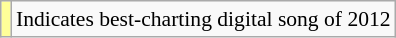<table class="wikitable" style="font-size:90%;">
<tr>
<td style="background-color:#FFFF99"></td>
<td>Indicates best-charting digital song of 2012</td>
</tr>
</table>
